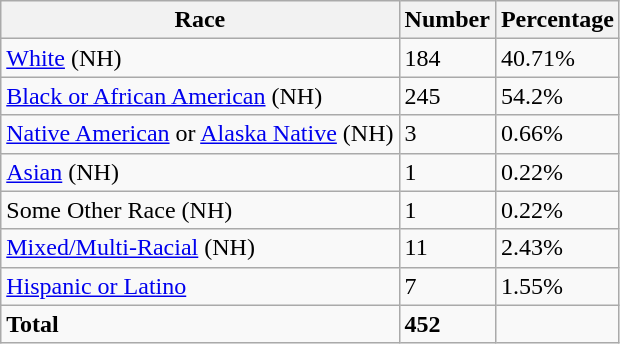<table class="wikitable">
<tr>
<th>Race</th>
<th>Number</th>
<th>Percentage</th>
</tr>
<tr>
<td><a href='#'>White</a> (NH)</td>
<td>184</td>
<td>40.71%</td>
</tr>
<tr>
<td><a href='#'>Black or African American</a> (NH)</td>
<td>245</td>
<td>54.2%</td>
</tr>
<tr>
<td><a href='#'>Native American</a> or <a href='#'>Alaska Native</a> (NH)</td>
<td>3</td>
<td>0.66%</td>
</tr>
<tr>
<td><a href='#'>Asian</a> (NH)</td>
<td>1</td>
<td>0.22%</td>
</tr>
<tr>
<td>Some Other Race (NH)</td>
<td>1</td>
<td>0.22%</td>
</tr>
<tr>
<td><a href='#'>Mixed/Multi-Racial</a> (NH)</td>
<td>11</td>
<td>2.43%</td>
</tr>
<tr>
<td><a href='#'>Hispanic or Latino</a></td>
<td>7</td>
<td>1.55%</td>
</tr>
<tr>
<td><strong>Total</strong></td>
<td><strong>452</strong></td>
<td></td>
</tr>
</table>
